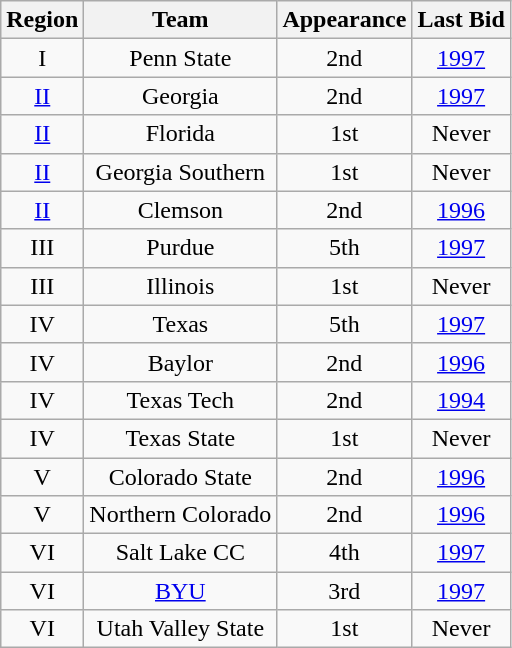<table class="wikitable sortable" style="text-align:center">
<tr>
<th>Region</th>
<th>Team</th>
<th>Appearance</th>
<th>Last Bid</th>
</tr>
<tr>
<td>I</td>
<td>Penn State</td>
<td>2nd</td>
<td><a href='#'>1997</a></td>
</tr>
<tr>
<td><a href='#'>II</a></td>
<td>Georgia</td>
<td>2nd</td>
<td><a href='#'>1997</a></td>
</tr>
<tr>
<td><a href='#'>II</a></td>
<td>Florida</td>
<td>1st</td>
<td>Never</td>
</tr>
<tr>
<td><a href='#'>II</a></td>
<td>Georgia Southern</td>
<td>1st</td>
<td>Never</td>
</tr>
<tr>
<td><a href='#'>II</a></td>
<td>Clemson</td>
<td>2nd</td>
<td><a href='#'>1996</a></td>
</tr>
<tr>
<td>III</td>
<td>Purdue</td>
<td>5th</td>
<td><a href='#'>1997</a></td>
</tr>
<tr>
<td>III</td>
<td>Illinois</td>
<td>1st</td>
<td>Never</td>
</tr>
<tr>
<td>IV</td>
<td>Texas</td>
<td>5th</td>
<td><a href='#'>1997</a></td>
</tr>
<tr>
<td>IV</td>
<td>Baylor</td>
<td>2nd</td>
<td><a href='#'>1996</a></td>
</tr>
<tr>
<td>IV</td>
<td>Texas Tech</td>
<td>2nd</td>
<td><a href='#'>1994</a></td>
</tr>
<tr>
<td>IV</td>
<td>Texas State</td>
<td>1st</td>
<td>Never</td>
</tr>
<tr>
<td>V</td>
<td>Colorado State</td>
<td>2nd</td>
<td><a href='#'>1996</a></td>
</tr>
<tr>
<td>V</td>
<td>Northern Colorado</td>
<td>2nd</td>
<td><a href='#'>1996</a></td>
</tr>
<tr>
<td>VI</td>
<td>Salt Lake CC</td>
<td>4th</td>
<td><a href='#'>1997</a></td>
</tr>
<tr>
<td>VI</td>
<td><a href='#'>BYU</a></td>
<td>3rd</td>
<td><a href='#'>1997</a></td>
</tr>
<tr>
<td>VI</td>
<td>Utah Valley State</td>
<td>1st</td>
<td>Never</td>
</tr>
</table>
